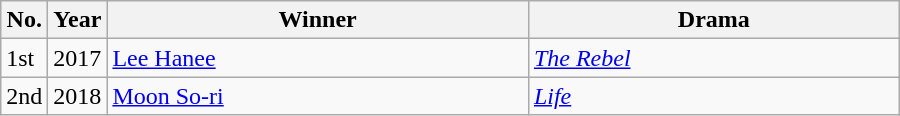<table class="wikitable" style="width:600px">
<tr>
<th width=10>No.</th>
<th width=10>Year</th>
<th>Winner</th>
<th>Drama</th>
</tr>
<tr>
<td>1st</td>
<td>2017</td>
<td><a href='#'>Lee Hanee</a></td>
<td><em><a href='#'>The Rebel</a></em></td>
</tr>
<tr>
<td>2nd</td>
<td>2018</td>
<td><a href='#'>Moon So-ri</a></td>
<td><em><a href='#'>Life</a></em></td>
</tr>
</table>
